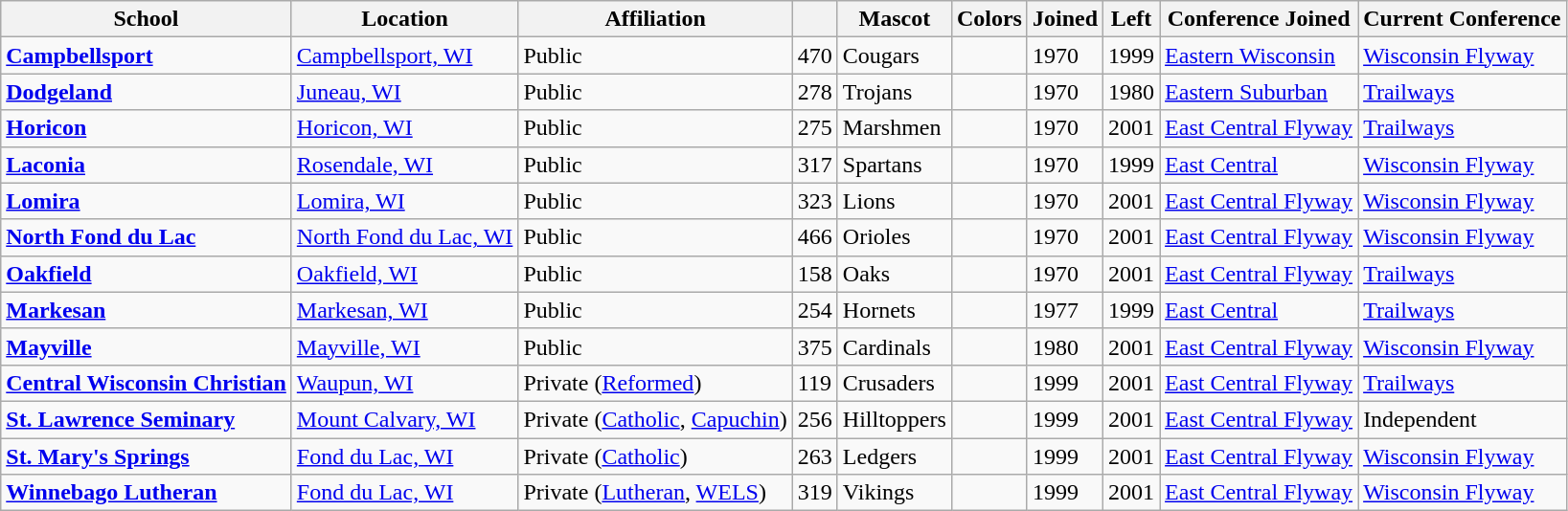<table class="wikitable sortable">
<tr>
<th>School</th>
<th>Location</th>
<th>Affiliation</th>
<th></th>
<th>Mascot</th>
<th>Colors</th>
<th>Joined</th>
<th>Left</th>
<th>Conference Joined</th>
<th>Current Conference</th>
</tr>
<tr>
<td><a href='#'><strong>Campbellsport</strong></a></td>
<td><a href='#'>Campbellsport, WI</a></td>
<td>Public</td>
<td>470</td>
<td>Cougars</td>
<td> </td>
<td>1970</td>
<td>1999</td>
<td><a href='#'>Eastern Wisconsin</a></td>
<td><a href='#'>Wisconsin Flyway</a></td>
</tr>
<tr>
<td><a href='#'><strong>Dodgeland</strong></a></td>
<td><a href='#'>Juneau, WI</a></td>
<td>Public</td>
<td>278</td>
<td>Trojans</td>
<td> </td>
<td>1970</td>
<td>1980</td>
<td><a href='#'>Eastern Suburban</a></td>
<td><a href='#'>Trailways</a></td>
</tr>
<tr>
<td><a href='#'><strong>Horicon</strong></a></td>
<td><a href='#'>Horicon, WI</a></td>
<td>Public</td>
<td>275</td>
<td>Marshmen</td>
<td> </td>
<td>1970</td>
<td>2001</td>
<td><a href='#'>East Central Flyway</a></td>
<td><a href='#'>Trailways</a></td>
</tr>
<tr>
<td><a href='#'><strong>Laconia</strong></a></td>
<td><a href='#'>Rosendale, WI</a></td>
<td>Public</td>
<td>317</td>
<td>Spartans</td>
<td> </td>
<td>1970</td>
<td>1999</td>
<td><a href='#'>East Central</a></td>
<td><a href='#'>Wisconsin Flyway</a></td>
</tr>
<tr>
<td><a href='#'><strong>Lomira</strong></a></td>
<td><a href='#'>Lomira, WI</a></td>
<td>Public</td>
<td>323</td>
<td>Lions</td>
<td> </td>
<td>1970</td>
<td>2001</td>
<td><a href='#'>East Central Flyway</a></td>
<td><a href='#'>Wisconsin Flyway</a></td>
</tr>
<tr>
<td><a href='#'><strong>North Fond du Lac</strong></a></td>
<td><a href='#'>North Fond du Lac, WI</a></td>
<td>Public</td>
<td>466</td>
<td>Orioles</td>
<td> </td>
<td>1970</td>
<td>2001</td>
<td><a href='#'>East Central Flyway</a></td>
<td><a href='#'>Wisconsin Flyway</a></td>
</tr>
<tr>
<td><a href='#'><strong>Oakfield</strong></a></td>
<td><a href='#'>Oakfield, WI</a></td>
<td>Public</td>
<td>158</td>
<td>Oaks</td>
<td> </td>
<td>1970</td>
<td>2001</td>
<td><a href='#'>East Central Flyway</a></td>
<td><a href='#'>Trailways</a></td>
</tr>
<tr>
<td><a href='#'><strong>Markesan</strong></a></td>
<td><a href='#'>Markesan, WI</a></td>
<td>Public</td>
<td>254</td>
<td>Hornets</td>
<td> </td>
<td>1977</td>
<td>1999</td>
<td><a href='#'>East Central</a></td>
<td><a href='#'>Trailways</a></td>
</tr>
<tr>
<td><a href='#'><strong>Mayville</strong></a></td>
<td><a href='#'>Mayville, WI</a></td>
<td>Public</td>
<td>375</td>
<td>Cardinals</td>
<td> </td>
<td>1980</td>
<td>2001</td>
<td><a href='#'>East Central Flyway</a></td>
<td><a href='#'>Wisconsin Flyway</a></td>
</tr>
<tr>
<td><a href='#'><strong>Central Wisconsin Christian</strong></a></td>
<td><a href='#'>Waupun, WI</a></td>
<td>Private (<a href='#'>Reformed</a>)</td>
<td>119</td>
<td>Crusaders</td>
<td> </td>
<td>1999</td>
<td>2001</td>
<td><a href='#'>East Central Flyway</a></td>
<td><a href='#'>Trailways</a></td>
</tr>
<tr>
<td><a href='#'><strong>St. Lawrence Seminary</strong></a></td>
<td><a href='#'>Mount Calvary, WI</a></td>
<td>Private (<a href='#'>Catholic</a>, <a href='#'>Capuchin</a>)</td>
<td>256</td>
<td>Hilltoppers</td>
<td> </td>
<td>1999</td>
<td>2001</td>
<td><a href='#'>East Central Flyway</a></td>
<td>Independent</td>
</tr>
<tr>
<td><a href='#'><strong>St. Mary's Springs</strong></a></td>
<td><a href='#'>Fond du Lac, WI</a></td>
<td>Private (<a href='#'>Catholic</a>)</td>
<td>263</td>
<td>Ledgers</td>
<td> </td>
<td>1999</td>
<td>2001</td>
<td><a href='#'>East Central Flyway</a></td>
<td><a href='#'>Wisconsin Flyway</a></td>
</tr>
<tr>
<td><a href='#'><strong>Winnebago Lutheran</strong></a></td>
<td><a href='#'>Fond du Lac, WI</a></td>
<td>Private (<a href='#'>Lutheran</a>, <a href='#'>WELS</a>)</td>
<td>319</td>
<td>Vikings</td>
<td> </td>
<td>1999</td>
<td>2001</td>
<td><a href='#'>East Central Flyway</a></td>
<td><a href='#'>Wisconsin Flyway</a></td>
</tr>
</table>
